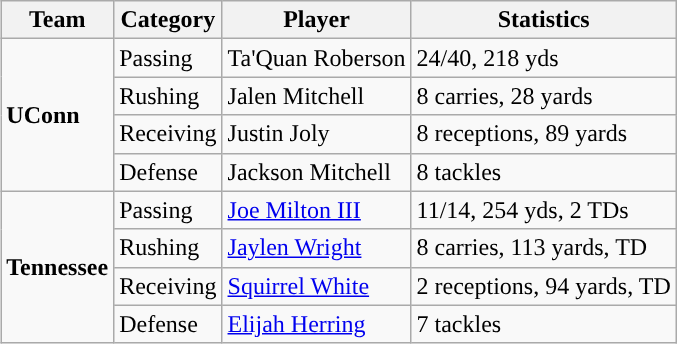<table class="wikitable" style="float: right;">
<tr>
<th>Team</th>
<th>Category</th>
<th>Player</th>
<th>Statistics</th>
</tr>
<tr>
<td rowspan=4><strong>UConn</strong></td>
<td>Passing</td>
<td>Ta'Quan Roberson</td>
<td>24/40, 218 yds</td>
</tr>
<tr>
<td>Rushing</td>
<td>Jalen Mitchell</td>
<td>8 carries, 28 yards</td>
</tr>
<tr>
<td>Receiving</td>
<td>Justin Joly</td>
<td>8 receptions, 89 yards</td>
</tr>
<tr>
<td>Defense</td>
<td>Jackson Mitchell</td>
<td>8 tackles</td>
</tr>
<tr>
<td rowspan=4><strong>Tennessee</strong></td>
<td>Passing</td>
<td><a href='#'>Joe Milton III</a></td>
<td>11/14, 254 yds, 2 TDs</td>
</tr>
<tr>
<td>Rushing</td>
<td><a href='#'>Jaylen Wright</a></td>
<td>8 carries, 113 yards, TD</td>
</tr>
<tr>
<td>Receiving</td>
<td><a href='#'>Squirrel White</a></td>
<td>2 receptions, 94 yards, TD</td>
</tr>
<tr>
<td>Defense</td>
<td><a href='#'>Elijah Herring</a></td>
<td>7 tackles</td>
</tr>
</table>
